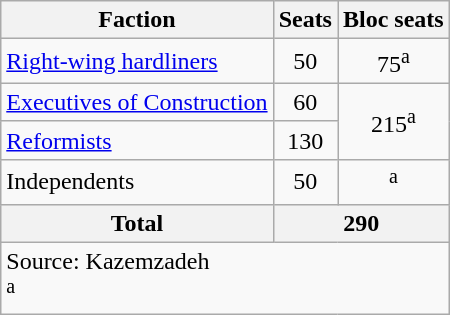<table class=wikitable style=text-align:center>
<tr>
<th>Faction</th>
<th>Seats</th>
<th>Bloc seats</th>
</tr>
<tr>
<td align=left><a href='#'>Right-wing hardliners</a></td>
<td>50</td>
<td>75<sup>a</sup></td>
</tr>
<tr>
<td align=left><a href='#'>Executives of Construction</a></td>
<td>60</td>
<td rowspan=2>215<sup>a</sup></td>
</tr>
<tr>
<td align=left><a href='#'>Reformists</a></td>
<td>130</td>
</tr>
<tr>
<td align=left>Independents</td>
<td>50</td>
<td><sup>a</sup></td>
</tr>
<tr>
<th align=left><strong>Total</strong></th>
<th colspan=2><strong>290</strong></th>
</tr>
<tr>
<td colspan=4 align=left>Source: Kazemzadeh<br><sup>a</sup> </td>
</tr>
</table>
